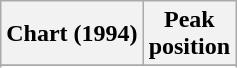<table class="wikitable plainrowheaders">
<tr>
<th>Chart (1994)</th>
<th>Peak<br>position</th>
</tr>
<tr>
</tr>
<tr>
</tr>
</table>
